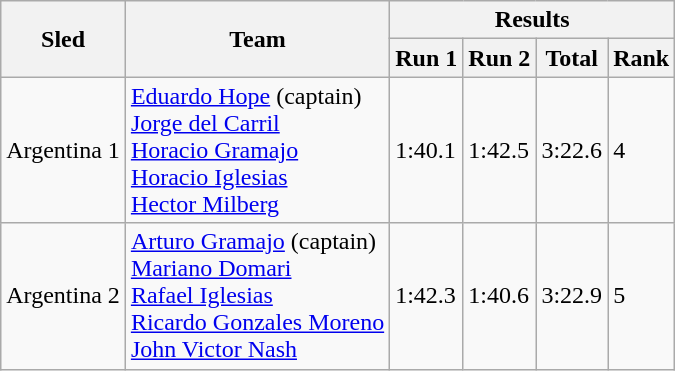<table class="wikitable">
<tr>
<th rowspan=2>Sled</th>
<th rowspan=2>Team</th>
<th colspan=4>Results</th>
</tr>
<tr>
<th>Run 1</th>
<th>Run 2</th>
<th>Total</th>
<th>Rank</th>
</tr>
<tr>
<td>Argentina 1</td>
<td><a href='#'>Eduardo Hope</a> (captain) <br> <a href='#'>Jorge del Carril</a> <br> <a href='#'>Horacio Gramajo</a> <br> <a href='#'>Horacio Iglesias</a> <br> <a href='#'>Hector Milberg</a></td>
<td>1:40.1</td>
<td>1:42.5</td>
<td>3:22.6</td>
<td>4</td>
</tr>
<tr>
<td>Argentina 2</td>
<td><a href='#'>Arturo Gramajo</a> (captain) <br> <a href='#'>Mariano Domari</a> <br> <a href='#'>Rafael Iglesias</a> <br> <a href='#'>Ricardo Gonzales Moreno</a> <br> <a href='#'>John Victor Nash</a></td>
<td>1:42.3</td>
<td>1:40.6</td>
<td>3:22.9</td>
<td>5</td>
</tr>
</table>
